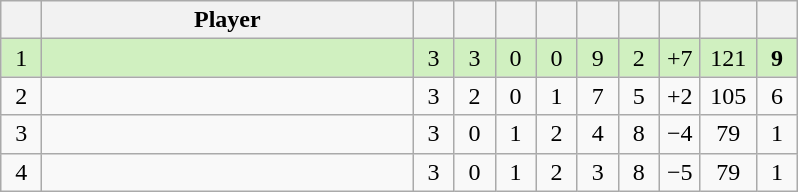<table class="wikitable" style="text-align:center; margin: 1em auto 1em auto, align:left">
<tr>
<th width=20></th>
<th width=240>Player</th>
<th width=20></th>
<th width=20></th>
<th width=20></th>
<th width=20></th>
<th width=20></th>
<th width=20></th>
<th width=20></th>
<th width=30></th>
<th width=20></th>
</tr>
<tr style="background:#D0F0C0;">
<td>1</td>
<td align=left></td>
<td>3</td>
<td>3</td>
<td>0</td>
<td>0</td>
<td>9</td>
<td>2</td>
<td>+7</td>
<td>121</td>
<td><strong>9</strong></td>
</tr>
<tr style=>
<td>2</td>
<td align=left></td>
<td>3</td>
<td>2</td>
<td>0</td>
<td>1</td>
<td>7</td>
<td>5</td>
<td>+2</td>
<td>105</td>
<td>6</td>
</tr>
<tr style=>
<td>3</td>
<td align=left></td>
<td>3</td>
<td>0</td>
<td>1</td>
<td>2</td>
<td>4</td>
<td>8</td>
<td>−4</td>
<td>79</td>
<td>1</td>
</tr>
<tr style=>
<td>4</td>
<td align=left></td>
<td>3</td>
<td>0</td>
<td>1</td>
<td>2</td>
<td>3</td>
<td>8</td>
<td>−5</td>
<td>79</td>
<td>1</td>
</tr>
</table>
